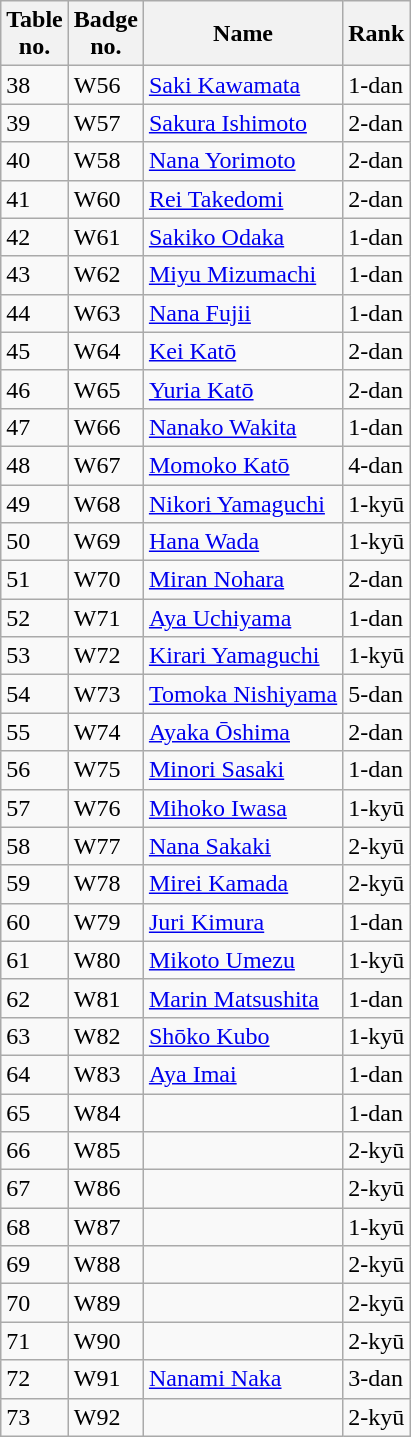<table class="wikitable" style="margin-right: 1.1em">
<tr>
<th>Table<br>no.</th>
<th>Badge<br>no.</th>
<th>Name</th>
<th>Rank</th>
</tr>
<tr>
<td>38</td>
<td>W56</td>
<td><a href='#'>Saki Kawamata</a></td>
<td>1-dan</td>
</tr>
<tr>
<td>39</td>
<td>W57</td>
<td><a href='#'>Sakura Ishimoto</a></td>
<td>2-dan</td>
</tr>
<tr>
<td>40</td>
<td>W58</td>
<td><a href='#'>Nana Yorimoto</a></td>
<td>2-dan</td>
</tr>
<tr>
<td>41</td>
<td>W60</td>
<td><a href='#'>Rei Takedomi</a></td>
<td>2-dan</td>
</tr>
<tr>
<td>42</td>
<td>W61</td>
<td><a href='#'>Sakiko Odaka</a></td>
<td>1-dan</td>
</tr>
<tr>
<td>43</td>
<td>W62</td>
<td><a href='#'>Miyu Mizumachi</a></td>
<td>1-dan</td>
</tr>
<tr>
<td>44</td>
<td>W63</td>
<td><a href='#'>Nana Fujii</a></td>
<td>1-dan</td>
</tr>
<tr>
<td>45</td>
<td>W64</td>
<td><a href='#'>Kei Katō</a></td>
<td>2-dan</td>
</tr>
<tr>
<td>46</td>
<td>W65</td>
<td><a href='#'>Yuria Katō</a></td>
<td>2-dan</td>
</tr>
<tr>
<td>47</td>
<td>W66</td>
<td><a href='#'>Nanako Wakita</a></td>
<td>1-dan</td>
</tr>
<tr>
<td>48</td>
<td>W67</td>
<td><a href='#'>Momoko Katō</a></td>
<td>4-dan</td>
</tr>
<tr>
<td>49</td>
<td>W68</td>
<td><a href='#'>Nikori Yamaguchi</a></td>
<td>1-kyū</td>
</tr>
<tr>
<td>50</td>
<td>W69</td>
<td><a href='#'>Hana Wada</a></td>
<td>1-kyū</td>
</tr>
<tr>
<td>51</td>
<td>W70</td>
<td><a href='#'>Miran Nohara</a></td>
<td>2-dan</td>
</tr>
<tr>
<td>52</td>
<td>W71</td>
<td><a href='#'>Aya Uchiyama</a></td>
<td>1-dan</td>
</tr>
<tr>
<td>53</td>
<td>W72</td>
<td><a href='#'>Kirari Yamaguchi</a></td>
<td>1-kyū</td>
</tr>
<tr>
<td>54</td>
<td>W73</td>
<td><a href='#'>Tomoka Nishiyama</a></td>
<td>5-dan</td>
</tr>
<tr>
<td>55</td>
<td>W74</td>
<td><a href='#'>Ayaka Ōshima</a></td>
<td>2-dan</td>
</tr>
<tr>
<td>56</td>
<td>W75</td>
<td><a href='#'>Minori Sasaki</a></td>
<td>1-dan</td>
</tr>
<tr>
<td>57</td>
<td>W76</td>
<td><a href='#'>Mihoko Iwasa</a></td>
<td>1-kyū</td>
</tr>
<tr>
<td>58</td>
<td>W77</td>
<td><a href='#'>Nana Sakaki</a></td>
<td>2-kyū</td>
</tr>
<tr>
<td>59</td>
<td>W78</td>
<td><a href='#'>Mirei Kamada</a></td>
<td>2-kyū</td>
</tr>
<tr>
<td>60</td>
<td>W79</td>
<td><a href='#'>Juri Kimura</a></td>
<td>1-dan</td>
</tr>
<tr>
<td>61</td>
<td>W80</td>
<td><a href='#'>Mikoto Umezu</a></td>
<td>1-kyū</td>
</tr>
<tr>
<td>62</td>
<td>W81</td>
<td><a href='#'>Marin Matsushita</a></td>
<td>1-dan</td>
</tr>
<tr>
<td>63</td>
<td>W82</td>
<td><a href='#'>Shōko Kubo</a></td>
<td>1-kyū</td>
</tr>
<tr>
<td>64</td>
<td>W83</td>
<td><a href='#'>Aya Imai</a></td>
<td>1-dan</td>
</tr>
<tr>
<td>65</td>
<td>W84</td>
<td></td>
<td>1-dan</td>
</tr>
<tr>
<td>66</td>
<td>W85</td>
<td></td>
<td>2-kyū</td>
</tr>
<tr>
<td>67</td>
<td>W86</td>
<td></td>
<td>2-kyū</td>
</tr>
<tr>
<td>68</td>
<td>W87</td>
<td></td>
<td>1-kyū</td>
</tr>
<tr>
<td>69</td>
<td>W88</td>
<td></td>
<td>2-kyū</td>
</tr>
<tr>
<td>70</td>
<td>W89</td>
<td></td>
<td>2-kyū</td>
</tr>
<tr>
<td>71</td>
<td>W90</td>
<td></td>
<td>2-kyū</td>
</tr>
<tr>
<td>72</td>
<td>W91</td>
<td><a href='#'>Nanami Naka</a></td>
<td>3-dan</td>
</tr>
<tr>
<td>73</td>
<td>W92</td>
<td></td>
<td>2-kyū</td>
</tr>
</table>
